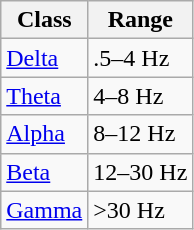<table class="wikitable">
<tr>
<th>Class</th>
<th>Range</th>
</tr>
<tr>
<td><a href='#'>Delta</a></td>
<td>.5–4 Hz</td>
</tr>
<tr>
<td><a href='#'>Theta</a></td>
<td>4–8 Hz</td>
</tr>
<tr>
<td><a href='#'>Alpha</a></td>
<td>8–12 Hz</td>
</tr>
<tr>
<td><a href='#'>Beta</a></td>
<td>12–30 Hz</td>
</tr>
<tr>
<td><a href='#'>Gamma</a></td>
<td>>30 Hz</td>
</tr>
</table>
